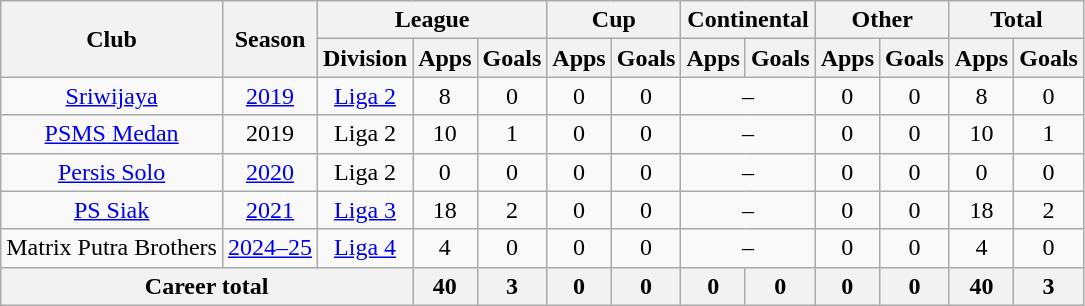<table class="wikitable" style="text-align:center">
<tr>
<th rowspan="2">Club</th>
<th rowspan="2">Season</th>
<th colspan="3">League</th>
<th colspan="2">Cup</th>
<th colspan="2">Continental</th>
<th colspan="2">Other</th>
<th colspan="2">Total</th>
</tr>
<tr>
<th>Division</th>
<th>Apps</th>
<th>Goals</th>
<th>Apps</th>
<th>Goals</th>
<th>Apps</th>
<th>Goals</th>
<th>Apps</th>
<th>Goals</th>
<th>Apps</th>
<th>Goals</th>
</tr>
<tr>
<td><a href='#'>Sriwijaya</a></td>
<td><a href='#'>2019</a></td>
<td><a href='#'>Liga 2</a></td>
<td>8</td>
<td>0</td>
<td>0</td>
<td>0</td>
<td colspan="2">–</td>
<td>0</td>
<td>0</td>
<td>8</td>
<td>0</td>
</tr>
<tr>
<td><a href='#'>PSMS Medan</a></td>
<td>2019</td>
<td>Liga 2</td>
<td>10</td>
<td>1</td>
<td>0</td>
<td>0</td>
<td colspan="2">–</td>
<td>0</td>
<td>0</td>
<td>10</td>
<td>1</td>
</tr>
<tr>
<td><a href='#'>Persis Solo</a></td>
<td><a href='#'>2020</a></td>
<td>Liga 2</td>
<td>0</td>
<td>0</td>
<td>0</td>
<td>0</td>
<td colspan="2">–</td>
<td>0</td>
<td>0</td>
<td>0</td>
<td>0</td>
</tr>
<tr>
<td><a href='#'>PS Siak</a></td>
<td><a href='#'>2021</a></td>
<td><a href='#'>Liga 3</a></td>
<td>18</td>
<td>2</td>
<td>0</td>
<td>0</td>
<td colspan="2">–</td>
<td>0</td>
<td>0</td>
<td>18</td>
<td>2</td>
</tr>
<tr>
<td>Matrix Putra Brothers</td>
<td><a href='#'>2024–25</a></td>
<td><a href='#'>Liga 4</a></td>
<td>4</td>
<td>0</td>
<td>0</td>
<td>0</td>
<td colspan="2">–</td>
<td>0</td>
<td>0</td>
<td>4</td>
<td>0</td>
</tr>
<tr>
<th colspan="3">Career total</th>
<th>40</th>
<th>3</th>
<th>0</th>
<th>0</th>
<th>0</th>
<th>0</th>
<th>0</th>
<th>0</th>
<th>40</th>
<th>3</th>
</tr>
</table>
